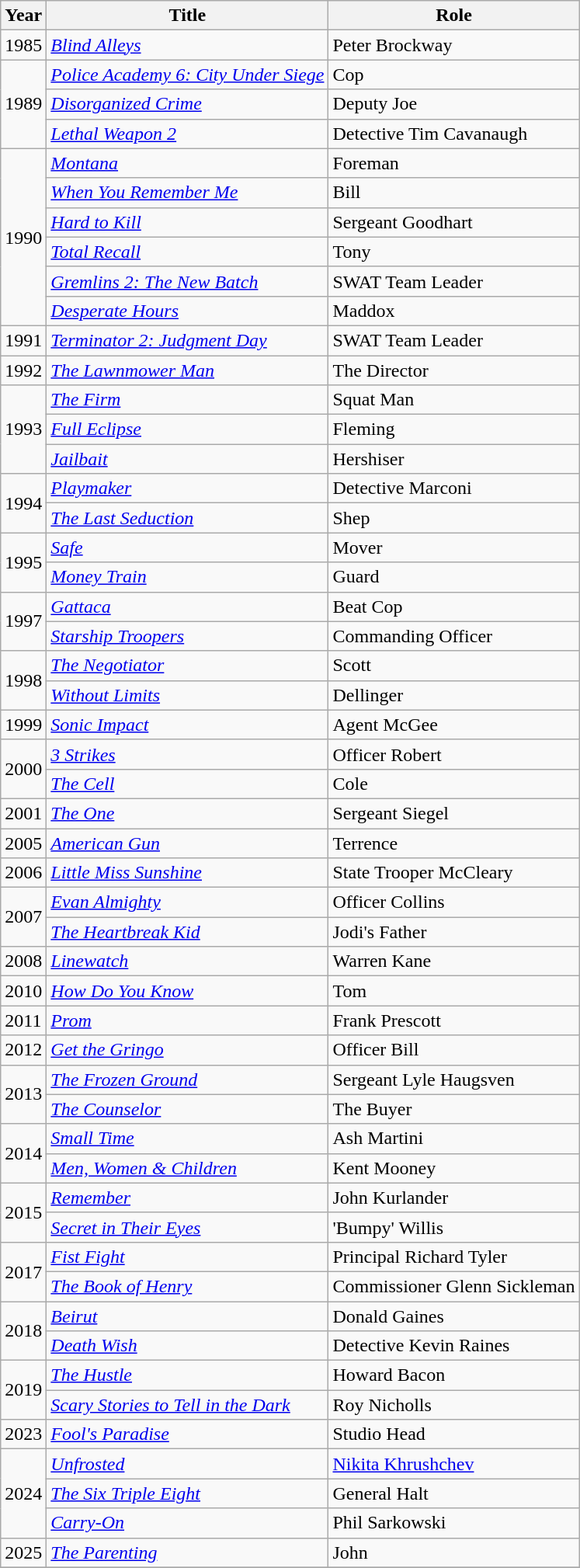<table class = "wikitable sortable">
<tr>
<th>Year</th>
<th>Title</th>
<th>Role</th>
</tr>
<tr>
<td>1985</td>
<td><em><a href='#'>Blind Alleys</a></em></td>
<td>Peter Brockway</td>
</tr>
<tr>
<td rowspan="3">1989</td>
<td><em><a href='#'>Police Academy 6: City Under Siege</a></em></td>
<td>Cop</td>
</tr>
<tr>
<td><em><a href='#'>Disorganized Crime</a></em></td>
<td>Deputy Joe</td>
</tr>
<tr>
<td><em><a href='#'>Lethal Weapon 2</a></em></td>
<td>Detective Tim Cavanaugh</td>
</tr>
<tr>
<td rowspan="6">1990</td>
<td><em><a href='#'>Montana</a></em></td>
<td>Foreman</td>
</tr>
<tr>
<td><em><a href='#'>When You Remember Me</a></em></td>
<td>Bill</td>
</tr>
<tr>
<td><em><a href='#'>Hard to Kill</a></em></td>
<td>Sergeant Goodhart</td>
</tr>
<tr>
<td><em><a href='#'>Total Recall</a></em></td>
<td>Tony</td>
</tr>
<tr>
<td><em><a href='#'>Gremlins 2: The New Batch</a></em></td>
<td>SWAT Team Leader</td>
</tr>
<tr>
<td><em><a href='#'>Desperate Hours</a></em></td>
<td>Maddox</td>
</tr>
<tr>
<td>1991</td>
<td><em><a href='#'>Terminator 2: Judgment Day</a></em></td>
<td>SWAT Team Leader</td>
</tr>
<tr>
<td>1992</td>
<td><em><a href='#'>The Lawnmower Man</a></em></td>
<td>The Director</td>
</tr>
<tr>
<td rowspan="3">1993</td>
<td><em><a href='#'>The Firm</a></em></td>
<td>Squat Man</td>
</tr>
<tr>
<td><em><a href='#'>Full Eclipse</a></em></td>
<td>Fleming</td>
</tr>
<tr>
<td><em><a href='#'>Jailbait</a></em></td>
<td>Hershiser</td>
</tr>
<tr>
<td rowspan="2">1994</td>
<td><em><a href='#'>Playmaker</a></em></td>
<td>Detective Marconi</td>
</tr>
<tr>
<td><em><a href='#'>The Last Seduction</a></em></td>
<td>Shep</td>
</tr>
<tr>
<td rowspan="2">1995</td>
<td><em><a href='#'>Safe</a></em></td>
<td>Mover</td>
</tr>
<tr>
<td><em><a href='#'>Money Train</a></em></td>
<td>Guard</td>
</tr>
<tr>
<td rowspan="2">1997</td>
<td><em><a href='#'>Gattaca</a></em></td>
<td>Beat Cop</td>
</tr>
<tr>
<td><em><a href='#'>Starship Troopers</a></em></td>
<td>Commanding Officer</td>
</tr>
<tr>
<td rowspan="2">1998</td>
<td><em><a href='#'>The Negotiator</a></em></td>
<td>Scott</td>
</tr>
<tr>
<td><em><a href='#'>Without Limits</a></em></td>
<td>Dellinger</td>
</tr>
<tr>
<td>1999</td>
<td><em><a href='#'>Sonic Impact</a></em></td>
<td>Agent McGee</td>
</tr>
<tr>
<td rowspan="2">2000</td>
<td><em><a href='#'>3 Strikes</a></em></td>
<td>Officer Robert</td>
</tr>
<tr>
<td><em><a href='#'>The Cell</a></em></td>
<td>Cole</td>
</tr>
<tr>
<td>2001</td>
<td><em><a href='#'>The One</a></em></td>
<td>Sergeant Siegel</td>
</tr>
<tr>
<td>2005</td>
<td><em><a href='#'>American Gun</a></em></td>
<td>Terrence</td>
</tr>
<tr>
<td>2006</td>
<td><em><a href='#'>Little Miss Sunshine</a></em></td>
<td>State Trooper McCleary</td>
</tr>
<tr>
<td rowspan="2">2007</td>
<td><em><a href='#'>Evan Almighty</a></em></td>
<td>Officer Collins</td>
</tr>
<tr>
<td><em><a href='#'>The Heartbreak Kid</a></em></td>
<td>Jodi's Father</td>
</tr>
<tr>
<td>2008</td>
<td><em><a href='#'>Linewatch</a></em></td>
<td>Warren Kane</td>
</tr>
<tr>
<td>2010</td>
<td><em><a href='#'>How Do You Know</a></em></td>
<td>Tom</td>
</tr>
<tr>
<td>2011</td>
<td><em><a href='#'>Prom</a></em></td>
<td>Frank Prescott</td>
</tr>
<tr>
<td>2012</td>
<td><em><a href='#'>Get the Gringo</a></em></td>
<td>Officer Bill</td>
</tr>
<tr>
<td rowspan="2">2013</td>
<td><em><a href='#'>The Frozen Ground</a></em></td>
<td>Sergeant Lyle Haugsven</td>
</tr>
<tr>
<td><em><a href='#'>The Counselor</a></em></td>
<td>The Buyer</td>
</tr>
<tr>
<td rowspan="2">2014</td>
<td><em><a href='#'>Small Time</a></em></td>
<td>Ash Martini</td>
</tr>
<tr>
<td><em><a href='#'>Men, Women & Children</a></em></td>
<td>Kent Mooney</td>
</tr>
<tr>
<td rowspan="2">2015</td>
<td><em><a href='#'>Remember</a></em></td>
<td>John Kurlander</td>
</tr>
<tr>
<td><em><a href='#'>Secret in Their Eyes</a></em></td>
<td>'Bumpy' Willis</td>
</tr>
<tr>
<td rowspan="2">2017</td>
<td><em><a href='#'>Fist Fight</a></em></td>
<td>Principal Richard Tyler</td>
</tr>
<tr>
<td><em><a href='#'>The Book of Henry</a></em></td>
<td>Commissioner Glenn Sickleman</td>
</tr>
<tr>
<td rowspan="2">2018</td>
<td><em><a href='#'>Beirut</a></em></td>
<td>Donald Gaines</td>
</tr>
<tr>
<td><em><a href='#'>Death Wish</a></em></td>
<td>Detective Kevin Raines</td>
</tr>
<tr>
<td rowspan="2">2019</td>
<td><em><a href='#'>The Hustle</a></em></td>
<td>Howard Bacon</td>
</tr>
<tr>
<td><em><a href='#'>Scary Stories to Tell in the Dark</a></em></td>
<td>Roy Nicholls</td>
</tr>
<tr>
<td>2023</td>
<td><em><a href='#'>Fool's Paradise</a></em></td>
<td>Studio Head</td>
</tr>
<tr>
<td rowspan="3">2024</td>
<td><em><a href='#'>Unfrosted</a></em></td>
<td><a href='#'>Nikita Khrushchev</a></td>
</tr>
<tr>
<td><em><a href='#'>The Six Triple Eight</a></em></td>
<td>General Halt</td>
</tr>
<tr>
<td><em><a href='#'>Carry-On</a></em></td>
<td>Phil Sarkowski</td>
</tr>
<tr>
<td>2025</td>
<td><em><a href='#'>The Parenting</a></em></td>
<td>John</td>
</tr>
<tr>
</tr>
</table>
